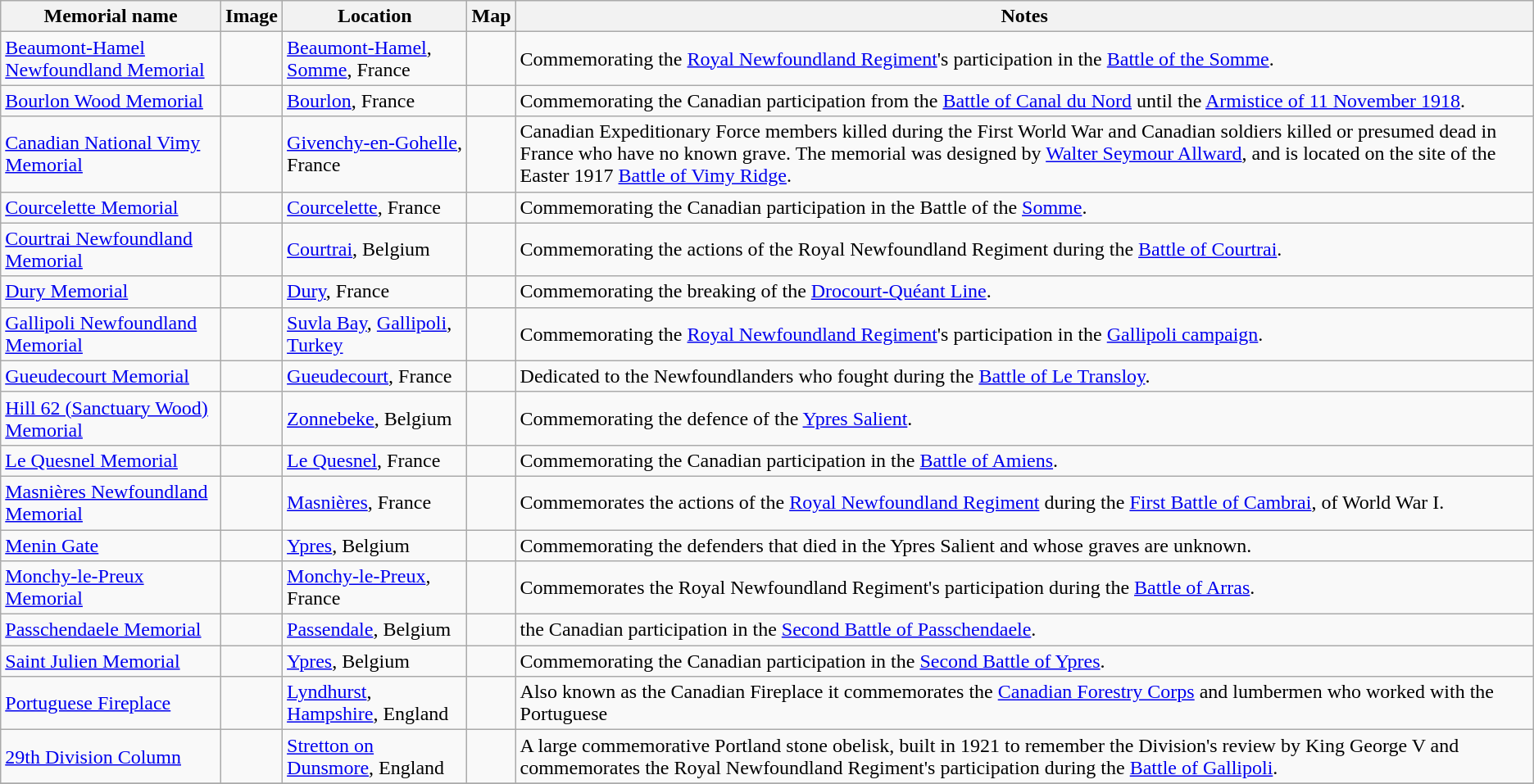<table class="wikitable sortable sticky-header" border="1">
<tr valign="middle">
<th scope="col">Memorial name</th>
<th scope="col" class="unsortable">Image</th>
<th scope="col">Location</th>
<th scope="col">Map</th>
<th scope="col" class="unsortable">Notes</th>
</tr>
<tr>
<td><a href='#'>Beaumont-Hamel Newfoundland Memorial</a></td>
<td></td>
<td><a href='#'>Beaumont-Hamel</a>, <a href='#'>Somme</a>, France</td>
<td></td>
<td>Commemorating the <a href='#'>Royal Newfoundland Regiment</a>'s participation in the <a href='#'>Battle of the Somme</a>.</td>
</tr>
<tr>
<td><a href='#'>Bourlon Wood Memorial</a></td>
<td></td>
<td><a href='#'>Bourlon</a>, France</td>
<td></td>
<td>Commemorating the Canadian participation from the <a href='#'>Battle of Canal du Nord</a> until the <a href='#'>Armistice of 11 November 1918</a>.</td>
</tr>
<tr>
<td><a href='#'>Canadian National Vimy Memorial</a></td>
<td></td>
<td><a href='#'>Givenchy-en-Gohelle</a>, France</td>
<td></td>
<td>Canadian Expeditionary Force members killed during the First World War and Canadian soldiers killed or presumed dead in France who have no known grave. The memorial was designed by <a href='#'>Walter Seymour Allward</a>, and is located on the site of the Easter 1917 <a href='#'>Battle of Vimy Ridge</a>.</td>
</tr>
<tr>
<td><a href='#'>Courcelette Memorial</a></td>
<td></td>
<td><a href='#'>Courcelette</a>, France</td>
<td></td>
<td>Commemorating the Canadian participation in the Battle of the <a href='#'>Somme</a>.</td>
</tr>
<tr>
<td><a href='#'>Courtrai Newfoundland Memorial</a></td>
<td></td>
<td><a href='#'>Courtrai</a>, Belgium</td>
<td></td>
<td>Commemorating the actions of the Royal Newfoundland Regiment during the <a href='#'>Battle of Courtrai</a>.</td>
</tr>
<tr>
<td><a href='#'>Dury Memorial</a></td>
<td></td>
<td><a href='#'>Dury</a>, France</td>
<td></td>
<td>Commemorating the breaking of the <a href='#'>Drocourt-Quéant Line</a>.</td>
</tr>
<tr>
<td><a href='#'>Gallipoli Newfoundland Memorial</a></td>
<td></td>
<td><a href='#'>Suvla Bay</a>, <a href='#'>Gallipoli</a>, <a href='#'>Turkey</a></td>
<td></td>
<td>Commemorating the <a href='#'>Royal Newfoundland Regiment</a>'s participation in the <a href='#'>Gallipoli campaign</a>.</td>
</tr>
<tr>
<td><a href='#'>Gueudecourt Memorial</a></td>
<td></td>
<td><a href='#'>Gueudecourt</a>, France</td>
<td></td>
<td>Dedicated to the Newfoundlanders who fought during the <a href='#'>Battle of Le Transloy</a>.</td>
</tr>
<tr>
<td><a href='#'>Hill 62 (Sanctuary Wood) Memorial</a></td>
<td></td>
<td><a href='#'>Zonnebeke</a>, Belgium</td>
<td></td>
<td>Commemorating the defence of the <a href='#'>Ypres Salient</a>.</td>
</tr>
<tr>
<td><a href='#'>Le Quesnel Memorial</a></td>
<td></td>
<td><a href='#'>Le Quesnel</a>, France</td>
<td></td>
<td>Commemorating the Canadian participation in the <a href='#'>Battle of Amiens</a>.</td>
</tr>
<tr>
<td><a href='#'>Masnières Newfoundland Memorial</a></td>
<td></td>
<td><a href='#'>Masnières</a>, France</td>
<td></td>
<td>Commemorates the actions of the <a href='#'>Royal Newfoundland Regiment</a> during the <a href='#'>First Battle of Cambrai</a>, of World War I.</td>
</tr>
<tr>
<td><a href='#'>Menin Gate</a></td>
<td></td>
<td><a href='#'>Ypres</a>, Belgium</td>
<td></td>
<td>Commemorating the defenders that died in the Ypres Salient and whose graves are unknown.</td>
</tr>
<tr>
<td><a href='#'>Monchy-le-Preux Memorial</a></td>
<td></td>
<td><a href='#'>Monchy-le-Preux</a>, France</td>
<td></td>
<td>Commemorates the Royal Newfoundland Regiment's participation during the <a href='#'>Battle of Arras</a>.</td>
</tr>
<tr>
<td><a href='#'>Passchendaele Memorial</a></td>
<td></td>
<td><a href='#'>Passendale</a>, Belgium</td>
<td></td>
<td>the Canadian participation in the <a href='#'>Second Battle of Passchendaele</a>.</td>
</tr>
<tr>
<td><a href='#'>Saint Julien Memorial</a></td>
<td></td>
<td><a href='#'>Ypres</a>, Belgium</td>
<td></td>
<td>Commemorating the Canadian participation in the <a href='#'>Second Battle of Ypres</a>.</td>
</tr>
<tr>
<td><a href='#'>Portuguese Fireplace</a></td>
<td></td>
<td><a href='#'>Lyndhurst</a>, <a href='#'>Hampshire</a>, England</td>
<td></td>
<td>Also known as the Canadian Fireplace it commemorates the <a href='#'>Canadian Forestry Corps</a> and lumbermen who worked with the Portuguese</td>
</tr>
<tr>
<td><a href='#'>29th Division Column</a></td>
<td></td>
<td><a href='#'>Stretton on Dunsmore</a>, England</td>
<td></td>
<td>A large commemorative Portland stone obelisk, built in 1921 to remember the Division's review by King George V and commemorates the Royal Newfoundland Regiment's participation during the <a href='#'>Battle of Gallipoli</a>.</td>
</tr>
<tr>
</tr>
</table>
